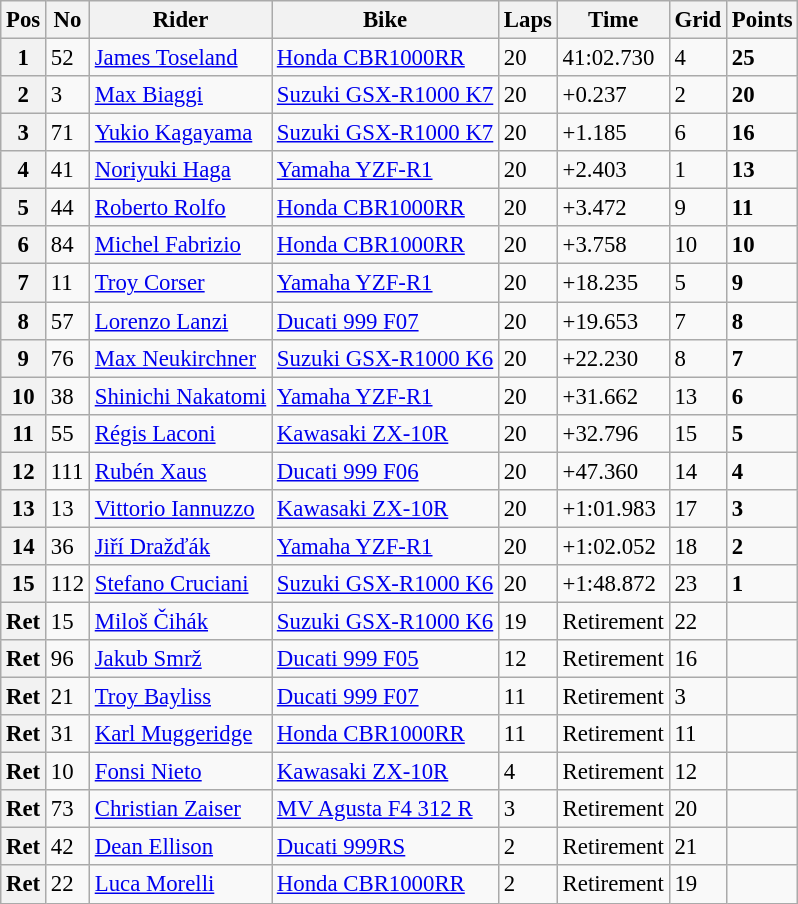<table class="wikitable" style="font-size: 95%;">
<tr>
<th>Pos</th>
<th>No</th>
<th>Rider</th>
<th>Bike</th>
<th>Laps</th>
<th>Time</th>
<th>Grid</th>
<th>Points</th>
</tr>
<tr>
<th>1</th>
<td>52</td>
<td> <a href='#'>James Toseland</a></td>
<td><a href='#'>Honda CBR1000RR</a></td>
<td>20</td>
<td>41:02.730</td>
<td>4</td>
<td><strong>25</strong></td>
</tr>
<tr>
<th>2</th>
<td>3</td>
<td> <a href='#'>Max Biaggi</a></td>
<td><a href='#'>Suzuki GSX-R1000 K7</a></td>
<td>20</td>
<td>+0.237</td>
<td>2</td>
<td><strong>20</strong></td>
</tr>
<tr>
<th>3</th>
<td>71</td>
<td> <a href='#'>Yukio Kagayama</a></td>
<td><a href='#'>Suzuki GSX-R1000 K7</a></td>
<td>20</td>
<td>+1.185</td>
<td>6</td>
<td><strong>16</strong></td>
</tr>
<tr>
<th>4</th>
<td>41</td>
<td> <a href='#'>Noriyuki Haga</a></td>
<td><a href='#'>Yamaha YZF-R1</a></td>
<td>20</td>
<td>+2.403</td>
<td>1</td>
<td><strong>13</strong></td>
</tr>
<tr>
<th>5</th>
<td>44</td>
<td> <a href='#'>Roberto Rolfo</a></td>
<td><a href='#'>Honda CBR1000RR</a></td>
<td>20</td>
<td>+3.472</td>
<td>9</td>
<td><strong>11</strong></td>
</tr>
<tr>
<th>6</th>
<td>84</td>
<td> <a href='#'>Michel Fabrizio</a></td>
<td><a href='#'>Honda CBR1000RR</a></td>
<td>20</td>
<td>+3.758</td>
<td>10</td>
<td><strong>10</strong></td>
</tr>
<tr>
<th>7</th>
<td>11</td>
<td> <a href='#'>Troy Corser</a></td>
<td><a href='#'>Yamaha YZF-R1</a></td>
<td>20</td>
<td>+18.235</td>
<td>5</td>
<td><strong>9</strong></td>
</tr>
<tr>
<th>8</th>
<td>57</td>
<td> <a href='#'>Lorenzo Lanzi</a></td>
<td><a href='#'>Ducati 999 F07</a></td>
<td>20</td>
<td>+19.653</td>
<td>7</td>
<td><strong>8</strong></td>
</tr>
<tr>
<th>9</th>
<td>76</td>
<td> <a href='#'>Max Neukirchner</a></td>
<td><a href='#'>Suzuki GSX-R1000 K6</a></td>
<td>20</td>
<td>+22.230</td>
<td>8</td>
<td><strong>7</strong></td>
</tr>
<tr>
<th>10</th>
<td>38</td>
<td> <a href='#'>Shinichi Nakatomi</a></td>
<td><a href='#'>Yamaha YZF-R1</a></td>
<td>20</td>
<td>+31.662</td>
<td>13</td>
<td><strong>6</strong></td>
</tr>
<tr>
<th>11</th>
<td>55</td>
<td> <a href='#'>Régis Laconi</a></td>
<td><a href='#'>Kawasaki ZX-10R</a></td>
<td>20</td>
<td>+32.796</td>
<td>15</td>
<td><strong>5</strong></td>
</tr>
<tr>
<th>12</th>
<td>111</td>
<td> <a href='#'>Rubén Xaus</a></td>
<td><a href='#'>Ducati 999 F06</a></td>
<td>20</td>
<td>+47.360</td>
<td>14</td>
<td><strong>4</strong></td>
</tr>
<tr>
<th>13</th>
<td>13</td>
<td> <a href='#'>Vittorio Iannuzzo</a></td>
<td><a href='#'>Kawasaki ZX-10R</a></td>
<td>20</td>
<td>+1:01.983</td>
<td>17</td>
<td><strong>3</strong></td>
</tr>
<tr>
<th>14</th>
<td>36</td>
<td> <a href='#'>Jiří Dražďák</a></td>
<td><a href='#'>Yamaha YZF-R1</a></td>
<td>20</td>
<td>+1:02.052</td>
<td>18</td>
<td><strong>2</strong></td>
</tr>
<tr>
<th>15</th>
<td>112</td>
<td> <a href='#'>Stefano Cruciani</a></td>
<td><a href='#'>Suzuki GSX-R1000 K6</a></td>
<td>20</td>
<td>+1:48.872</td>
<td>23</td>
<td><strong>1</strong></td>
</tr>
<tr>
<th>Ret</th>
<td>15</td>
<td> <a href='#'>Miloš Čihák</a></td>
<td><a href='#'>Suzuki GSX-R1000 K6</a></td>
<td>19</td>
<td>Retirement</td>
<td>22</td>
<td></td>
</tr>
<tr>
<th>Ret</th>
<td>96</td>
<td> <a href='#'>Jakub Smrž</a></td>
<td><a href='#'>Ducati 999 F05</a></td>
<td>12</td>
<td>Retirement</td>
<td>16</td>
<td></td>
</tr>
<tr>
<th>Ret</th>
<td>21</td>
<td> <a href='#'>Troy Bayliss</a></td>
<td><a href='#'>Ducati 999 F07</a></td>
<td>11</td>
<td>Retirement</td>
<td>3</td>
<td></td>
</tr>
<tr>
<th>Ret</th>
<td>31</td>
<td> <a href='#'>Karl Muggeridge</a></td>
<td><a href='#'>Honda CBR1000RR</a></td>
<td>11</td>
<td>Retirement</td>
<td>11</td>
<td></td>
</tr>
<tr>
<th>Ret</th>
<td>10</td>
<td> <a href='#'>Fonsi Nieto</a></td>
<td><a href='#'>Kawasaki ZX-10R</a></td>
<td>4</td>
<td>Retirement</td>
<td>12</td>
<td></td>
</tr>
<tr>
<th>Ret</th>
<td>73</td>
<td> <a href='#'>Christian Zaiser</a></td>
<td><a href='#'>MV Agusta F4 312 R</a></td>
<td>3</td>
<td>Retirement</td>
<td>20</td>
<td></td>
</tr>
<tr>
<th>Ret</th>
<td>42</td>
<td> <a href='#'>Dean Ellison</a></td>
<td><a href='#'>Ducati 999RS</a></td>
<td>2</td>
<td>Retirement</td>
<td>21</td>
<td></td>
</tr>
<tr>
<th>Ret</th>
<td>22</td>
<td> <a href='#'>Luca Morelli</a></td>
<td><a href='#'>Honda CBR1000RR</a></td>
<td>2</td>
<td>Retirement</td>
<td>19</td>
<td></td>
</tr>
</table>
